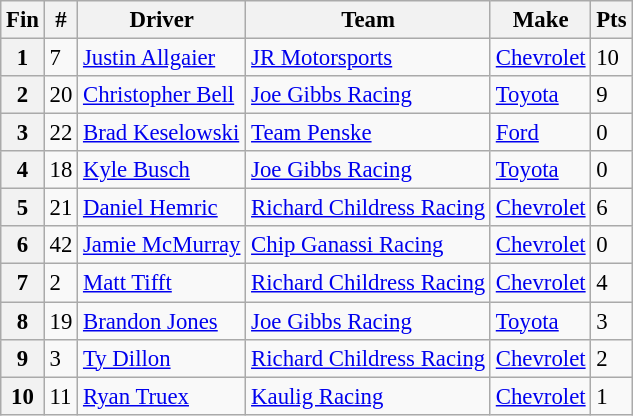<table class="wikitable" style="font-size:95%">
<tr>
<th>Fin</th>
<th>#</th>
<th>Driver</th>
<th>Team</th>
<th>Make</th>
<th>Pts</th>
</tr>
<tr>
<th>1</th>
<td>7</td>
<td><a href='#'>Justin Allgaier</a></td>
<td><a href='#'>JR Motorsports</a></td>
<td><a href='#'>Chevrolet</a></td>
<td>10</td>
</tr>
<tr>
<th>2</th>
<td>20</td>
<td><a href='#'>Christopher Bell</a></td>
<td><a href='#'>Joe Gibbs Racing</a></td>
<td><a href='#'>Toyota</a></td>
<td>9</td>
</tr>
<tr>
<th>3</th>
<td>22</td>
<td><a href='#'>Brad Keselowski</a></td>
<td><a href='#'>Team Penske</a></td>
<td><a href='#'>Ford</a></td>
<td>0</td>
</tr>
<tr>
<th>4</th>
<td>18</td>
<td><a href='#'>Kyle Busch</a></td>
<td><a href='#'>Joe Gibbs Racing</a></td>
<td><a href='#'>Toyota</a></td>
<td>0</td>
</tr>
<tr>
<th>5</th>
<td>21</td>
<td><a href='#'>Daniel Hemric</a></td>
<td><a href='#'>Richard Childress Racing</a></td>
<td><a href='#'>Chevrolet</a></td>
<td>6</td>
</tr>
<tr>
<th>6</th>
<td>42</td>
<td><a href='#'>Jamie McMurray</a></td>
<td><a href='#'>Chip Ganassi Racing</a></td>
<td><a href='#'>Chevrolet</a></td>
<td>0</td>
</tr>
<tr>
<th>7</th>
<td>2</td>
<td><a href='#'>Matt Tifft</a></td>
<td><a href='#'>Richard Childress Racing</a></td>
<td><a href='#'>Chevrolet</a></td>
<td>4</td>
</tr>
<tr>
<th>8</th>
<td>19</td>
<td><a href='#'>Brandon Jones</a></td>
<td><a href='#'>Joe Gibbs Racing</a></td>
<td><a href='#'>Toyota</a></td>
<td>3</td>
</tr>
<tr>
<th>9</th>
<td>3</td>
<td><a href='#'>Ty Dillon</a></td>
<td><a href='#'>Richard Childress Racing</a></td>
<td><a href='#'>Chevrolet</a></td>
<td>2</td>
</tr>
<tr>
<th>10</th>
<td>11</td>
<td><a href='#'>Ryan Truex</a></td>
<td><a href='#'>Kaulig Racing</a></td>
<td><a href='#'>Chevrolet</a></td>
<td>1</td>
</tr>
</table>
